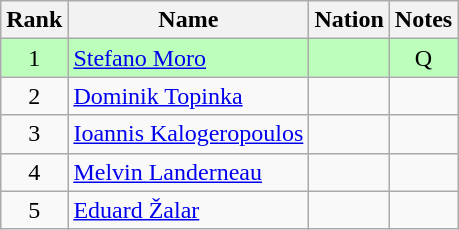<table class="wikitable sortable" style="text-align:center">
<tr>
<th>Rank</th>
<th>Name</th>
<th>Nation</th>
<th>Notes</th>
</tr>
<tr bgcolor=bbffbb>
<td>1</td>
<td align=left><a href='#'>Stefano Moro</a></td>
<td align=left></td>
<td>Q</td>
</tr>
<tr>
<td>2</td>
<td align=left><a href='#'>Dominik Topinka</a></td>
<td align=left></td>
<td></td>
</tr>
<tr>
<td>3</td>
<td align=left><a href='#'>Ioannis Kalogeropoulos</a></td>
<td align=left></td>
<td></td>
</tr>
<tr>
<td>4</td>
<td align=left><a href='#'>Melvin Landerneau</a></td>
<td align=left></td>
<td></td>
</tr>
<tr>
<td>5</td>
<td align=left><a href='#'>Eduard Žalar</a></td>
<td align=left></td>
<td></td>
</tr>
</table>
